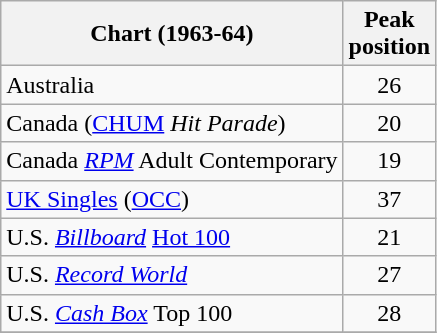<table class="wikitable sortable">
<tr>
<th>Chart (1963-64)</th>
<th>Peak<br>position</th>
</tr>
<tr>
<td>Australia</td>
<td style="text-align:center;">26</td>
</tr>
<tr>
<td>Canada (<a href='#'>CHUM</a> <em>Hit Parade</em>)</td>
<td style="text-align:center;">20</td>
</tr>
<tr>
<td>Canada <em><a href='#'>RPM</a></em> Adult Contemporary</td>
<td style="text-align:center;">19</td>
</tr>
<tr>
<td><a href='#'>UK Singles</a> (<a href='#'>OCC</a>)</td>
<td style="text-align:center;">37</td>
</tr>
<tr>
<td>U.S. <em><a href='#'>Billboard</a></em> <a href='#'>Hot 100</a></td>
<td style="text-align:center;">21</td>
</tr>
<tr>
<td>U.S. <em><a href='#'>Record World</a></em></td>
<td style="text-align:center;">27</td>
</tr>
<tr>
<td>U.S. <a href='#'><em>Cash Box</em></a> Top 100</td>
<td align="center">28</td>
</tr>
<tr>
</tr>
</table>
